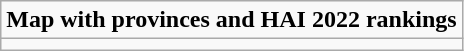<table role= "presentation" class="wikitable mw-collapsible mw-collapsed">
<tr>
<td><strong>Map with provinces and HAI 2022 rankings</strong></td>
</tr>
<tr>
<td></td>
</tr>
</table>
